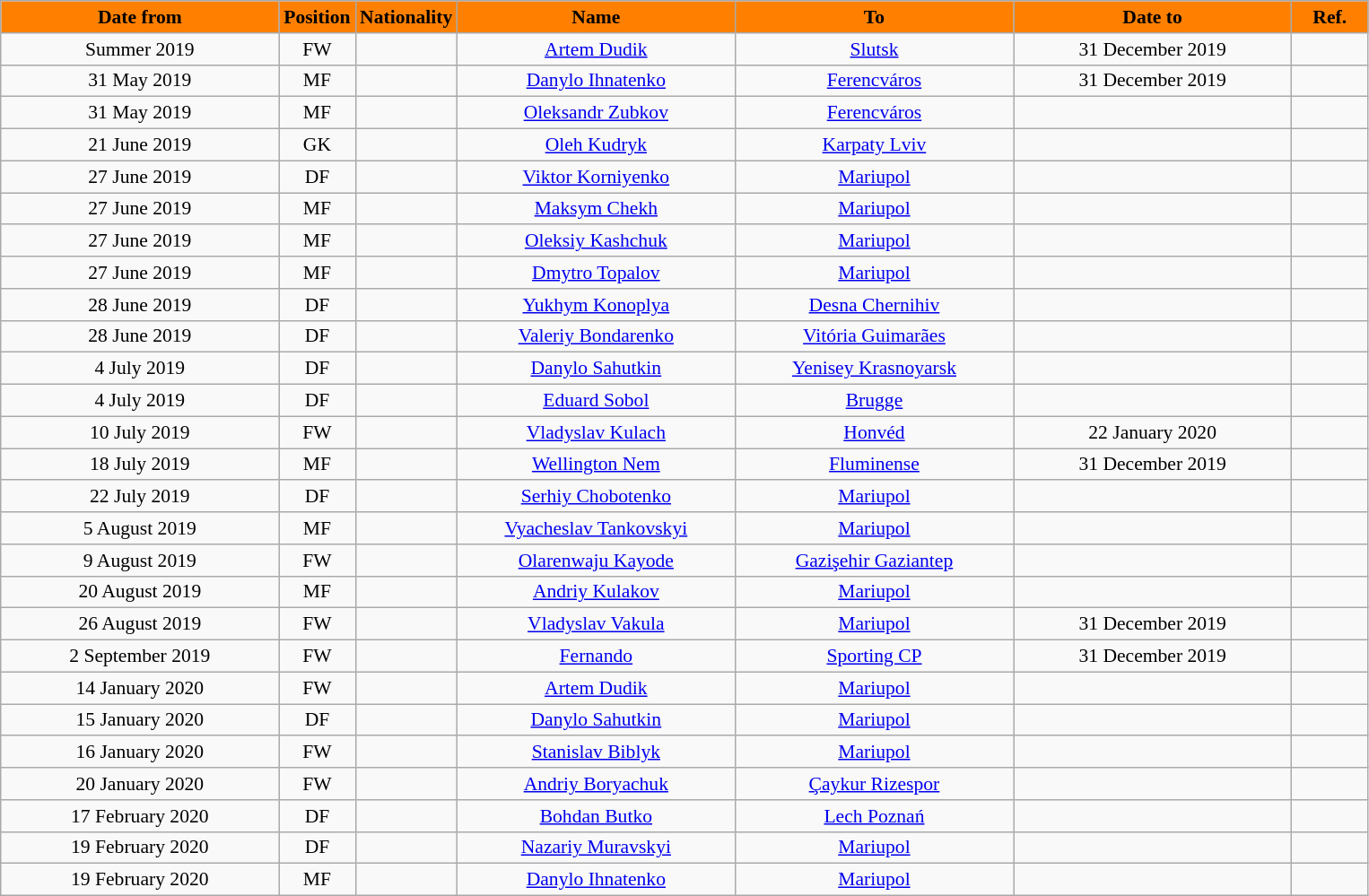<table class="wikitable" style="text-align:center; font-size:90%; ">
<tr>
<th style="background:#FF8000; color:black; width:200px;">Date from</th>
<th style="background:#FF8000; color:black; width:50px;">Position</th>
<th style="background:#FF8000; color:black; width:50px;">Nationality</th>
<th style="background:#FF8000; color:black; width:200px;">Name</th>
<th style="background:#FF8000; color:black; width:200px;">To</th>
<th style="background:#FF8000; color:black; width:200px;">Date to</th>
<th style="background:#FF8000; color:black; width:50px;">Ref.</th>
</tr>
<tr>
<td>Summer 2019</td>
<td>FW</td>
<td></td>
<td><a href='#'>Artem Dudik</a></td>
<td><a href='#'>Slutsk</a></td>
<td>31 December 2019</td>
<td></td>
</tr>
<tr>
<td>31 May 2019</td>
<td>MF</td>
<td></td>
<td><a href='#'>Danylo Ihnatenko</a></td>
<td><a href='#'>Ferencváros</a></td>
<td>31 December 2019</td>
<td></td>
</tr>
<tr>
<td>31 May 2019</td>
<td>MF</td>
<td></td>
<td><a href='#'>Oleksandr Zubkov</a></td>
<td><a href='#'>Ferencváros</a></td>
<td></td>
<td></td>
</tr>
<tr>
<td>21 June 2019</td>
<td>GK</td>
<td></td>
<td><a href='#'>Oleh Kudryk</a></td>
<td><a href='#'>Karpaty Lviv</a></td>
<td></td>
<td></td>
</tr>
<tr>
<td>27 June 2019</td>
<td>DF</td>
<td></td>
<td><a href='#'>Viktor Korniyenko</a></td>
<td><a href='#'>Mariupol</a></td>
<td></td>
<td></td>
</tr>
<tr>
<td>27 June 2019</td>
<td>MF</td>
<td></td>
<td><a href='#'>Maksym Chekh</a></td>
<td><a href='#'>Mariupol</a></td>
<td></td>
<td></td>
</tr>
<tr>
<td>27 June 2019</td>
<td>MF</td>
<td></td>
<td><a href='#'>Oleksiy Kashchuk</a></td>
<td><a href='#'>Mariupol</a></td>
<td></td>
<td></td>
</tr>
<tr>
<td>27 June 2019</td>
<td>MF</td>
<td></td>
<td><a href='#'>Dmytro Topalov</a></td>
<td><a href='#'>Mariupol</a></td>
<td></td>
<td></td>
</tr>
<tr>
<td>28 June 2019</td>
<td>DF</td>
<td></td>
<td><a href='#'>Yukhym Konoplya</a></td>
<td><a href='#'>Desna Chernihiv</a></td>
<td></td>
<td></td>
</tr>
<tr>
<td>28 June 2019</td>
<td>DF</td>
<td></td>
<td><a href='#'>Valeriy Bondarenko</a></td>
<td><a href='#'>Vitória Guimarães</a></td>
<td></td>
<td></td>
</tr>
<tr>
<td>4 July 2019</td>
<td>DF</td>
<td></td>
<td><a href='#'>Danylo Sahutkin</a></td>
<td><a href='#'>Yenisey Krasnoyarsk</a></td>
<td></td>
<td></td>
</tr>
<tr>
<td>4 July 2019</td>
<td>DF</td>
<td></td>
<td><a href='#'>Eduard Sobol</a></td>
<td><a href='#'>Brugge</a></td>
<td></td>
<td></td>
</tr>
<tr>
<td>10 July 2019</td>
<td>FW</td>
<td></td>
<td><a href='#'>Vladyslav Kulach</a></td>
<td><a href='#'>Honvéd</a></td>
<td>22 January 2020</td>
<td></td>
</tr>
<tr>
<td>18 July 2019</td>
<td>MF</td>
<td></td>
<td><a href='#'>Wellington Nem</a></td>
<td><a href='#'>Fluminense</a></td>
<td>31 December 2019</td>
<td></td>
</tr>
<tr>
<td>22 July 2019</td>
<td>DF</td>
<td></td>
<td><a href='#'>Serhiy Chobotenko</a></td>
<td><a href='#'>Mariupol</a></td>
<td></td>
<td></td>
</tr>
<tr>
<td>5 August 2019</td>
<td>MF</td>
<td></td>
<td><a href='#'>Vyacheslav Tankovskyi</a></td>
<td><a href='#'>Mariupol</a></td>
<td></td>
<td></td>
</tr>
<tr>
<td>9 August 2019</td>
<td>FW</td>
<td></td>
<td><a href='#'>Olarenwaju Kayode</a></td>
<td><a href='#'>Gazişehir Gaziantep</a></td>
<td></td>
<td></td>
</tr>
<tr>
<td>20 August 2019</td>
<td>MF</td>
<td></td>
<td><a href='#'>Andriy Kulakov</a></td>
<td><a href='#'>Mariupol</a></td>
<td></td>
<td></td>
</tr>
<tr>
<td>26 August 2019</td>
<td>FW</td>
<td></td>
<td><a href='#'>Vladyslav Vakula</a></td>
<td><a href='#'>Mariupol</a></td>
<td>31 December 2019</td>
<td></td>
</tr>
<tr>
<td>2 September 2019</td>
<td>FW</td>
<td></td>
<td><a href='#'>Fernando</a></td>
<td><a href='#'>Sporting CP</a></td>
<td>31 December 2019</td>
<td></td>
</tr>
<tr>
<td>14 January 2020</td>
<td>FW</td>
<td></td>
<td><a href='#'>Artem Dudik</a></td>
<td><a href='#'>Mariupol</a></td>
<td></td>
<td></td>
</tr>
<tr>
<td>15 January 2020</td>
<td>DF</td>
<td></td>
<td><a href='#'>Danylo Sahutkin</a></td>
<td><a href='#'>Mariupol</a></td>
<td></td>
<td></td>
</tr>
<tr>
<td>16 January 2020</td>
<td>FW</td>
<td></td>
<td><a href='#'>Stanislav Biblyk</a></td>
<td><a href='#'>Mariupol</a></td>
<td></td>
<td></td>
</tr>
<tr>
<td>20 January 2020</td>
<td>FW</td>
<td></td>
<td><a href='#'>Andriy Boryachuk</a></td>
<td><a href='#'>Çaykur Rizespor</a></td>
<td></td>
<td></td>
</tr>
<tr>
<td>17 February 2020</td>
<td>DF</td>
<td></td>
<td><a href='#'>Bohdan Butko</a></td>
<td><a href='#'>Lech Poznań</a></td>
<td></td>
<td></td>
</tr>
<tr>
<td>19 February 2020</td>
<td>DF</td>
<td></td>
<td><a href='#'>Nazariy Muravskyi</a></td>
<td><a href='#'>Mariupol</a></td>
<td></td>
<td></td>
</tr>
<tr>
<td>19 February 2020</td>
<td>MF</td>
<td></td>
<td><a href='#'>Danylo Ihnatenko</a></td>
<td><a href='#'>Mariupol</a></td>
<td></td>
<td></td>
</tr>
</table>
